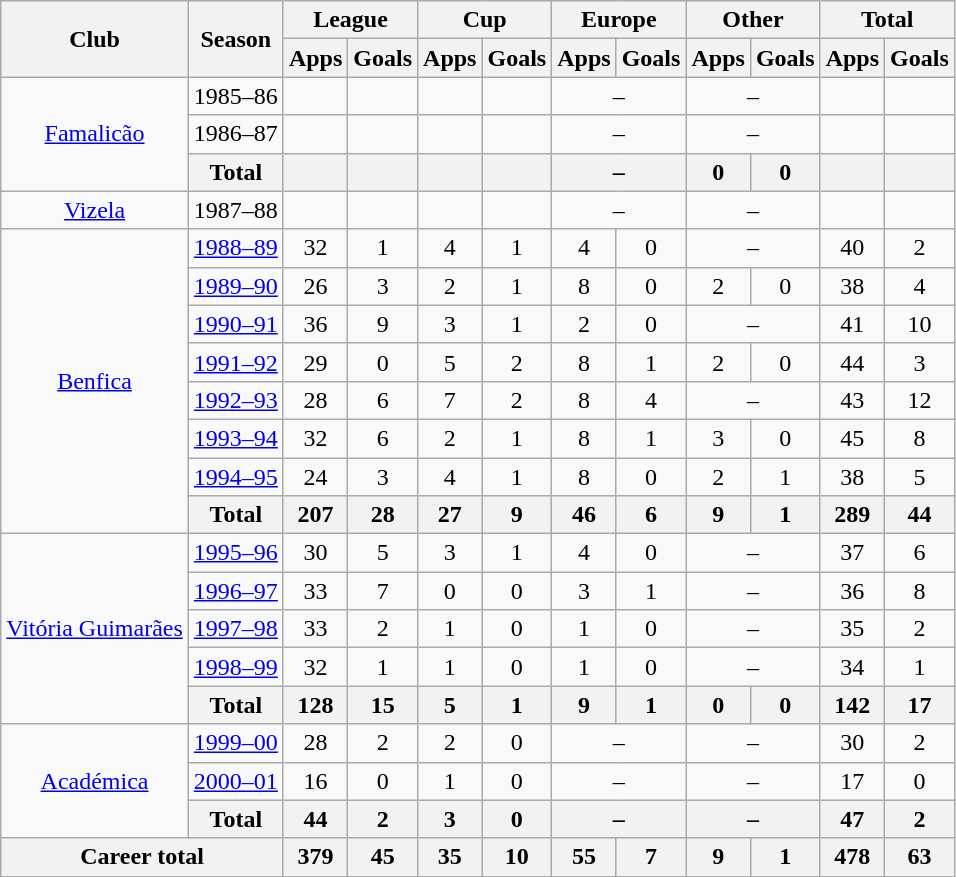<table class="wikitable" style="text-align:center">
<tr>
<th rowspan="2">Club</th>
<th rowspan="2">Season</th>
<th colspan="2">League</th>
<th colspan="2">Cup</th>
<th colspan="2">Europe</th>
<th colspan="2">Other</th>
<th colspan="2">Total</th>
</tr>
<tr>
<th>Apps</th>
<th>Goals</th>
<th>Apps</th>
<th>Goals</th>
<th>Apps</th>
<th>Goals</th>
<th>Apps</th>
<th>Goals</th>
<th>Apps</th>
<th>Goals</th>
</tr>
<tr>
<td rowspan="3"><a href='#'>Famalicão</a></td>
<td>1985–86</td>
<td></td>
<td></td>
<td></td>
<td></td>
<td colspan="2">–</td>
<td colspan="2">–</td>
<td></td>
<td></td>
</tr>
<tr>
<td>1986–87</td>
<td></td>
<td></td>
<td></td>
<td></td>
<td colspan="2">–</td>
<td colspan="2">–</td>
<td></td>
<td></td>
</tr>
<tr>
<th>Total</th>
<th></th>
<th></th>
<th></th>
<th></th>
<th colspan="2">–</th>
<th>0</th>
<th>0</th>
<th></th>
<th></th>
</tr>
<tr>
<td><a href='#'>Vizela</a></td>
<td>1987–88</td>
<td></td>
<td></td>
<td></td>
<td></td>
<td colspan="2">–</td>
<td colspan="2">–</td>
<td></td>
<td></td>
</tr>
<tr>
<td rowspan="8"><a href='#'>Benfica</a></td>
<td><a href='#'>1988–89</a></td>
<td>32</td>
<td>1</td>
<td>4</td>
<td>1</td>
<td>4</td>
<td>0</td>
<td colspan="2">–</td>
<td>40</td>
<td>2</td>
</tr>
<tr>
<td><a href='#'>1989–90</a></td>
<td>26</td>
<td>3</td>
<td>2</td>
<td>1</td>
<td>8</td>
<td>0</td>
<td>2</td>
<td>0</td>
<td>38</td>
<td>4</td>
</tr>
<tr>
<td><a href='#'>1990–91</a></td>
<td>36</td>
<td>9</td>
<td>3</td>
<td>1</td>
<td>2</td>
<td>0</td>
<td colspan="2">–</td>
<td>41</td>
<td>10</td>
</tr>
<tr>
<td><a href='#'>1991–92</a></td>
<td>29</td>
<td>0</td>
<td>5</td>
<td>2</td>
<td>8</td>
<td>1</td>
<td>2</td>
<td>0</td>
<td>44</td>
<td>3</td>
</tr>
<tr>
<td><a href='#'>1992–93</a></td>
<td>28</td>
<td>6</td>
<td>7</td>
<td>2</td>
<td>8</td>
<td>4</td>
<td colspan="2">–</td>
<td>43</td>
<td>12</td>
</tr>
<tr>
<td><a href='#'>1993–94</a></td>
<td>32</td>
<td>6</td>
<td>2</td>
<td>1</td>
<td>8</td>
<td>1</td>
<td>3</td>
<td>0</td>
<td>45</td>
<td>8</td>
</tr>
<tr>
<td><a href='#'>1994–95</a></td>
<td>24</td>
<td>3</td>
<td>4</td>
<td>1</td>
<td>8</td>
<td>0</td>
<td>2</td>
<td>1</td>
<td>38</td>
<td>5</td>
</tr>
<tr>
<th>Total</th>
<th>207</th>
<th>28</th>
<th>27</th>
<th>9</th>
<th>46</th>
<th>6</th>
<th>9</th>
<th>1</th>
<th>289</th>
<th>44</th>
</tr>
<tr>
<td rowspan="5"><a href='#'>Vitória Guimarães</a></td>
<td><a href='#'>1995–96</a></td>
<td>30</td>
<td>5</td>
<td>3</td>
<td>1</td>
<td>4</td>
<td>0</td>
<td colspan="2">–</td>
<td>37</td>
<td>6</td>
</tr>
<tr>
<td><a href='#'>1996–97</a></td>
<td>33</td>
<td>7</td>
<td>0</td>
<td>0</td>
<td>3</td>
<td>1</td>
<td colspan="2">–</td>
<td>36</td>
<td>8</td>
</tr>
<tr>
<td><a href='#'>1997–98</a></td>
<td>33</td>
<td>2</td>
<td>1</td>
<td>0</td>
<td>1</td>
<td>0</td>
<td colspan="2">–</td>
<td>35</td>
<td>2</td>
</tr>
<tr>
<td><a href='#'>1998–99</a></td>
<td>32</td>
<td>1</td>
<td>1</td>
<td>0</td>
<td>1</td>
<td>0</td>
<td colspan="2">–</td>
<td>34</td>
<td>1</td>
</tr>
<tr>
<th>Total</th>
<th>128</th>
<th>15</th>
<th>5</th>
<th>1</th>
<th>9</th>
<th>1</th>
<th>0</th>
<th>0</th>
<th>142</th>
<th>17</th>
</tr>
<tr>
<td rowspan="3"><a href='#'>Académica</a></td>
<td><a href='#'>1999–00</a></td>
<td>28</td>
<td>2</td>
<td>2</td>
<td>0</td>
<td colspan="2">–</td>
<td colspan="2">–</td>
<td>30</td>
<td>2</td>
</tr>
<tr>
<td><a href='#'>2000–01</a></td>
<td>16</td>
<td>0</td>
<td>1</td>
<td>0</td>
<td colspan="2">–</td>
<td colspan="2">–</td>
<td>17</td>
<td>0</td>
</tr>
<tr>
<th>Total</th>
<th>44</th>
<th>2</th>
<th>3</th>
<th>0</th>
<th colspan="2">–</th>
<th colspan="2">–</th>
<th>47</th>
<th>2</th>
</tr>
<tr>
<th colspan="2">Career total</th>
<th>379</th>
<th>45</th>
<th>35</th>
<th>10</th>
<th>55</th>
<th>7</th>
<th>9</th>
<th>1</th>
<th>478</th>
<th>63</th>
</tr>
</table>
